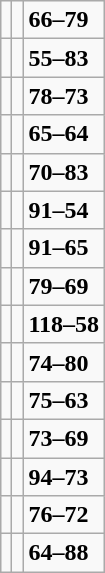<table class="wikitable">
<tr>
<td></td>
<td></td>
<td><strong>66–79</strong></td>
</tr>
<tr>
<td></td>
<td></td>
<td><strong>55–83</strong></td>
</tr>
<tr>
<td></td>
<td></td>
<td><strong>78–73</strong></td>
</tr>
<tr>
<td></td>
<td></td>
<td><strong>65–64</strong></td>
</tr>
<tr>
<td></td>
<td></td>
<td><strong>70–83</strong></td>
</tr>
<tr>
<td></td>
<td></td>
<td><strong>91–54</strong></td>
</tr>
<tr>
<td></td>
<td></td>
<td><strong>91–65</strong></td>
</tr>
<tr>
<td></td>
<td></td>
<td><strong>79–69</strong></td>
</tr>
<tr>
<td></td>
<td></td>
<td><strong>118–58</strong></td>
</tr>
<tr>
<td></td>
<td></td>
<td><strong>74–80</strong></td>
</tr>
<tr>
<td></td>
<td></td>
<td><strong>75–63</strong></td>
</tr>
<tr>
<td></td>
<td></td>
<td><strong>73–69</strong></td>
</tr>
<tr>
<td></td>
<td></td>
<td><strong>94–73</strong></td>
</tr>
<tr>
<td></td>
<td></td>
<td><strong>76–72</strong></td>
</tr>
<tr>
<td></td>
<td></td>
<td><strong>64–88</strong></td>
</tr>
</table>
